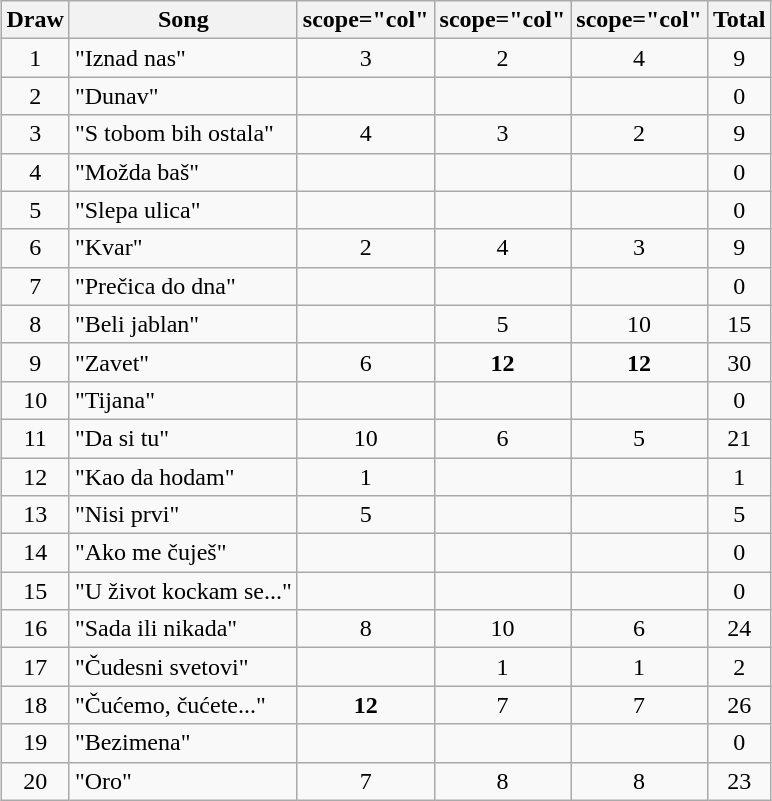<table class="wikitable collapsible" style="margin: 1em auto 1em auto; text-align:center;">
<tr>
<th>Draw</th>
<th>Song</th>
<th>scope="col" </th>
<th>scope="col" </th>
<th>scope="col" </th>
<th>Total</th>
</tr>
<tr>
<td>1</td>
<td align="left">"Iznad nas"</td>
<td>3</td>
<td>2</td>
<td>4</td>
<td>9</td>
</tr>
<tr>
<td>2</td>
<td align="left">"Dunav"</td>
<td></td>
<td></td>
<td></td>
<td>0</td>
</tr>
<tr>
<td>3</td>
<td align="left">"S tobom bih ostala"</td>
<td>4</td>
<td>3</td>
<td>2</td>
<td>9</td>
</tr>
<tr>
<td>4</td>
<td align="left">"Možda baš"</td>
<td></td>
<td></td>
<td></td>
<td>0</td>
</tr>
<tr>
<td>5</td>
<td align="left">"Slepa ulica"</td>
<td></td>
<td></td>
<td></td>
<td>0</td>
</tr>
<tr>
<td>6</td>
<td align="left">"Kvar"</td>
<td>2</td>
<td>4</td>
<td>3</td>
<td>9</td>
</tr>
<tr>
<td>7</td>
<td align="left">"Prečica do dna"</td>
<td></td>
<td></td>
<td></td>
<td>0</td>
</tr>
<tr>
<td>8</td>
<td align="left">"Beli jablan"</td>
<td></td>
<td>5</td>
<td>10</td>
<td>15</td>
</tr>
<tr>
<td>9</td>
<td align="left">"Zavet"</td>
<td>6</td>
<td><strong>12</strong></td>
<td><strong>12</strong></td>
<td>30</td>
</tr>
<tr>
<td>10</td>
<td align="left">"Tijana"</td>
<td></td>
<td></td>
<td></td>
<td>0</td>
</tr>
<tr>
<td>11</td>
<td align="left">"Da si tu"</td>
<td>10</td>
<td>6</td>
<td>5</td>
<td>21</td>
</tr>
<tr>
<td>12</td>
<td align="left">"Kao da hodam"</td>
<td>1</td>
<td></td>
<td></td>
<td>1</td>
</tr>
<tr>
<td>13</td>
<td align="left">"Nisi prvi"</td>
<td>5</td>
<td></td>
<td></td>
<td>5</td>
</tr>
<tr>
<td>14</td>
<td align="left">"Ako me čuješ"</td>
<td></td>
<td></td>
<td></td>
<td>0</td>
</tr>
<tr>
<td>15</td>
<td align="left">"U život kockam se..."</td>
<td></td>
<td></td>
<td></td>
<td>0</td>
</tr>
<tr>
<td>16</td>
<td align="left">"Sada ili nikada"</td>
<td>8</td>
<td>10</td>
<td>6</td>
<td>24</td>
</tr>
<tr>
<td>17</td>
<td align="left">"Čudesni svetovi"</td>
<td></td>
<td>1</td>
<td>1</td>
<td>2</td>
</tr>
<tr>
<td>18</td>
<td align="left">"Čućemo, čućete..."</td>
<td><strong>12</strong></td>
<td>7</td>
<td>7</td>
<td>26</td>
</tr>
<tr>
<td>19</td>
<td align="left">"Bezimena"</td>
<td></td>
<td></td>
<td></td>
<td>0</td>
</tr>
<tr>
<td>20</td>
<td align="left">"Oro"</td>
<td>7</td>
<td>8</td>
<td>8</td>
<td>23</td>
</tr>
</table>
